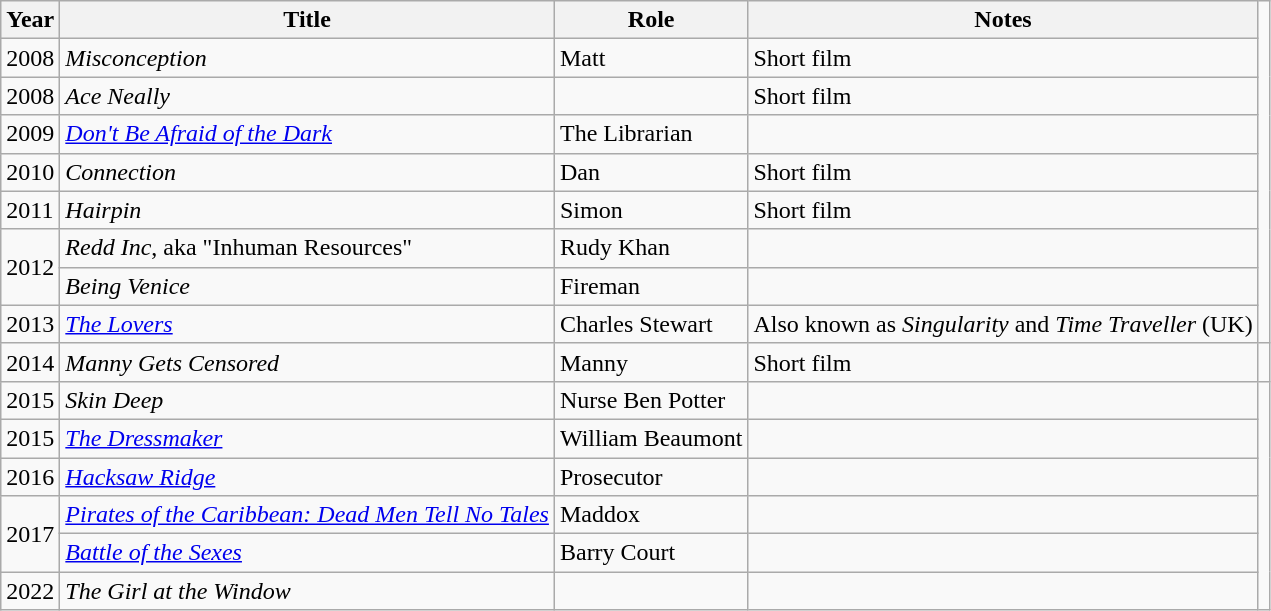<table class="wikitable sortable">
<tr>
<th>Year</th>
<th>Title</th>
<th>Role</th>
<th class="unsortable">Notes</th>
</tr>
<tr>
<td rowspan="1">2008</td>
<td><em>Misconception</em></td>
<td>Matt</td>
<td>Short film</td>
</tr>
<tr>
<td rowspan="1">2008</td>
<td><em>Ace Neally</em></td>
<td></td>
<td>Short film</td>
</tr>
<tr>
<td rowspan="1">2009</td>
<td><em><a href='#'>Don't Be Afraid of the Dark</a></em></td>
<td>The Librarian</td>
<td></td>
</tr>
<tr>
<td rowspan="1">2010</td>
<td><em>Connection</em></td>
<td>Dan</td>
<td>Short film</td>
</tr>
<tr>
<td rowspan="1">2011</td>
<td><em>Hairpin</em></td>
<td>Simon</td>
<td>Short film</td>
</tr>
<tr>
<td rowspan="2">2012</td>
<td><em>Redd Inc</em>, aka "Inhuman Resources"</td>
<td>Rudy Khan</td>
<td></td>
</tr>
<tr>
<td><em>Being Venice</em></td>
<td>Fireman</td>
<td></td>
</tr>
<tr>
<td rowspan="1">2013</td>
<td><a href='#'><em>The Lovers</em></a></td>
<td>Charles Stewart</td>
<td>Also known as <em>Singularity</em> and <em>Time Traveller</em> (UK)</td>
</tr>
<tr>
<td rowspan="1">2014</td>
<td><em>Manny Gets Censored</em></td>
<td>Manny</td>
<td>Short film</td>
<td></td>
</tr>
<tr>
<td rowspan="1">2015</td>
<td><em>Skin Deep</em></td>
<td>Nurse Ben Potter</td>
<td></td>
</tr>
<tr>
<td rowspan="1">2015</td>
<td><em><a href='#'>The Dressmaker</a></em></td>
<td>William Beaumont</td>
<td></td>
</tr>
<tr>
<td>2016</td>
<td><em><a href='#'>Hacksaw Ridge</a></em></td>
<td>Prosecutor</td>
<td></td>
</tr>
<tr>
<td rowspan="2">2017</td>
<td><em><a href='#'>Pirates of the Caribbean: Dead Men Tell No Tales</a></em></td>
<td>Maddox</td>
<td></td>
</tr>
<tr>
<td><em><a href='#'>Battle of the Sexes</a></em></td>
<td>Barry Court</td>
<td></td>
</tr>
<tr>
<td rowspan="2">2022</td>
<td><em>The Girl at the Window</em></td>
<td></td>
<td></td>
</tr>
</table>
